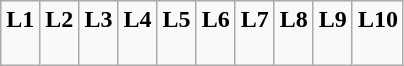<table class="wikitable" style="text-align: center;">
<tr valign="top">
<td><strong>L1</strong><br></td>
<td><strong>L2</strong><br></td>
<td><strong>L3</strong><br></td>
<td><strong>L4</strong><br></td>
<td><strong>L5</strong><br></td>
<td><strong>L6</strong><br></td>
<td><strong>L7</strong><br></td>
<td><strong>L8</strong><br></td>
<td><strong>L9</strong><br></td>
<td><strong>L10</strong><br><br></td>
</tr>
</table>
